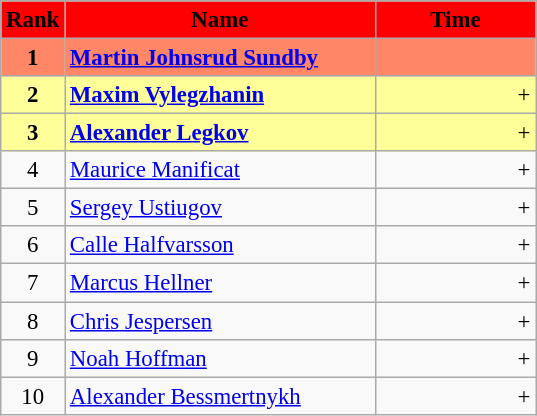<table class="wikitable" style="font-size:95%">
<tr>
<th scope="col" style="background:red;" bgcolor="red">Rank</th>
<th scope="col" style="background:red;" bgcolor="red" width="200" "width:16em">Name</th>
<th scope="col" style="background:red;" bgcolor="red" width="100" "width:6em">Time</th>
</tr>
<tr>
<td align="center" style="background:#FF8666;" rowspan="1"><strong>1</strong></td>
<td style="background:#FF8666;" rowspan="1"><strong> <a href='#'>Martin Johnsrud Sundby</a></strong></td>
<td style="background:#FF8666; text-align:right;"></td>
</tr>
<tr>
<td align="center" style="background:#FFFF99;" rowspan="1"><strong>2</strong></td>
<td style="background:#FFFF99;" rowspan="1"><strong> <a href='#'>Maxim Vylegzhanin</a></strong></td>
<td style="background:#FFFF99; text-align:right">+ </td>
</tr>
<tr>
<td align="center" style="background:#FFFF99;" rowspan="1"><strong>3</strong></td>
<td style="background:#FFFF99;" rowspan="1"><strong> <a href='#'>Alexander Legkov</a></strong></td>
<td style="background:#FFFF99; text-align:right;">+ </td>
</tr>
<tr>
<td align="center">4</td>
<td> <a href='#'>Maurice Manificat</a></td>
<td style="text-align:right;">+ </td>
</tr>
<tr>
<td align="center">5</td>
<td> <a href='#'>Sergey Ustiugov</a></td>
<td style="text-align:right;">+ </td>
</tr>
<tr>
<td align="center">6</td>
<td> <a href='#'>Calle Halfvarsson</a></td>
<td style="text-align:right;">+ </td>
</tr>
<tr>
<td align="center">7</td>
<td> <a href='#'>Marcus Hellner</a></td>
<td style="text-align:right;">+ </td>
</tr>
<tr>
<td align="center">8</td>
<td> <a href='#'>Chris Jespersen</a></td>
<td style="text-align:right;">+ </td>
</tr>
<tr>
<td align="center">9</td>
<td> <a href='#'>Noah Hoffman</a></td>
<td style="text-align:right;">+ </td>
</tr>
<tr>
<td align="center">10</td>
<td> <a href='#'>Alexander Bessmertnykh</a></td>
<td style="text-align:right;">+ </td>
</tr>
</table>
